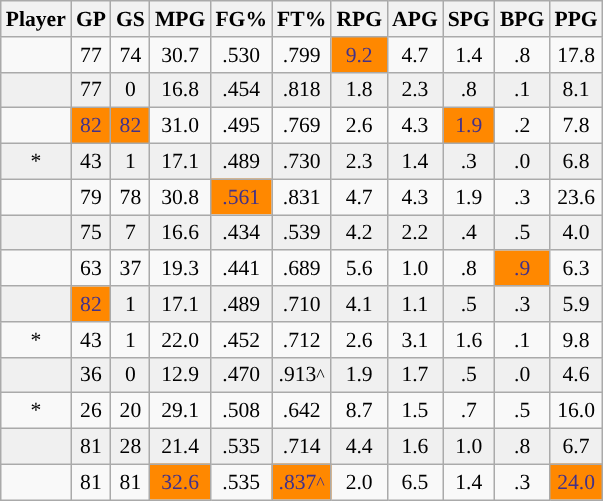<table class="wikitable sortable" style="font-size:90%; text-align:center; white-space:nowrap;">
<tr>
<th>Player</th>
<th>GP</th>
<th>GS</th>
<th>MPG</th>
<th>FG%</th>
<th>FT%</th>
<th>RPG</th>
<th>APG</th>
<th>SPG</th>
<th>BPG</th>
<th>PPG</th>
</tr>
<tr align="center" bgcolor="">
<td></td>
<td>77</td>
<td>74</td>
<td>30.7</td>
<td>.530</td>
<td>.799</td>
<td style="background:#FF8800;color:#423189;">9.2</td>
<td>4.7</td>
<td>1.4</td>
<td>.8</td>
<td>17.8</td>
</tr>
<tr align="center" bgcolor="#f0f0f0">
<td></td>
<td>77</td>
<td>0</td>
<td>16.8</td>
<td>.454</td>
<td>.818</td>
<td>1.8</td>
<td>2.3</td>
<td>.8</td>
<td>.1</td>
<td>8.1</td>
</tr>
<tr align="center" bgcolor="">
<td></td>
<td style="background:#FF8800;color:#423189;">82</td>
<td style="background:#FF8800;color:#423189;">82</td>
<td>31.0</td>
<td>.495</td>
<td>.769</td>
<td>2.6</td>
<td>4.3</td>
<td style="background:#FF8800;color:#423189;">1.9</td>
<td>.2</td>
<td>7.8</td>
</tr>
<tr align="center" bgcolor="#f0f0f0">
<td>*</td>
<td>43</td>
<td>1</td>
<td>17.1</td>
<td>.489</td>
<td>.730</td>
<td>2.3</td>
<td>1.4</td>
<td>.3</td>
<td>.0</td>
<td>6.8</td>
</tr>
<tr align="center" bgcolor="">
<td></td>
<td>79</td>
<td>78</td>
<td>30.8</td>
<td style="background:#FF8800;color:#423189;">.561</td>
<td>.831</td>
<td>4.7</td>
<td>4.3</td>
<td>1.9</td>
<td>.3</td>
<td>23.6</td>
</tr>
<tr align="center" bgcolor="#f0f0f0">
<td></td>
<td>75</td>
<td>7</td>
<td>16.6</td>
<td>.434</td>
<td>.539</td>
<td>4.2</td>
<td>2.2</td>
<td>.4</td>
<td>.5</td>
<td>4.0</td>
</tr>
<tr align="center" bgcolor="">
<td></td>
<td>63</td>
<td>37</td>
<td>19.3</td>
<td>.441</td>
<td>.689</td>
<td>5.6</td>
<td>1.0</td>
<td>.8</td>
<td style="background:#FF8800;color:#423189;">.9</td>
<td>6.3</td>
</tr>
<tr align="center" bgcolor="#f0f0f0">
<td></td>
<td style="background:#FF8800;color:#423189;">82</td>
<td>1</td>
<td>17.1</td>
<td>.489</td>
<td>.710</td>
<td>4.1</td>
<td>1.1</td>
<td>.5</td>
<td>.3</td>
<td>5.9</td>
</tr>
<tr align="center" bgcolor="">
<td>*</td>
<td>43</td>
<td>1</td>
<td>22.0</td>
<td>.452</td>
<td>.712</td>
<td>2.6</td>
<td>3.1</td>
<td>1.6</td>
<td>.1</td>
<td>9.8</td>
</tr>
<tr align="center" bgcolor="#f0f0f0">
<td></td>
<td>36</td>
<td>0</td>
<td>12.9</td>
<td>.470</td>
<td>.913<small>^</small></td>
<td>1.9</td>
<td>1.7</td>
<td>.5</td>
<td>.0</td>
<td>4.6</td>
</tr>
<tr align="center" bgcolor="">
<td>*</td>
<td>26</td>
<td>20</td>
<td>29.1</td>
<td>.508</td>
<td>.642</td>
<td>8.7</td>
<td>1.5</td>
<td>.7</td>
<td>.5</td>
<td>16.0</td>
</tr>
<tr align="center" bgcolor="#f0f0f0">
<td></td>
<td>81</td>
<td>28</td>
<td>21.4</td>
<td>.535</td>
<td>.714</td>
<td>4.4</td>
<td>1.6</td>
<td>1.0</td>
<td>.8</td>
<td>6.7</td>
</tr>
<tr align="center" bgcolor="">
<td></td>
<td>81</td>
<td>81</td>
<td style="background:#FF8800;color:#423189;">32.6</td>
<td>.535</td>
<td style="background:#FF8800;color:#423189;">.837<small>^</small></td>
<td>2.0</td>
<td>6.5</td>
<td>1.4</td>
<td>.3</td>
<td style="background:#FF8800;color:#423189;">24.0</td>
</tr>
</table>
